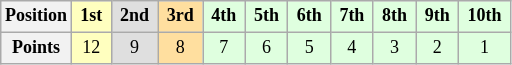<table class="wikitable" style="font-size: 75%; text-align:center">
<tr>
<th>Position</th>
<th style="background-color:#ffffbf"> 1st </th>
<th style="background-color:#dfdfdf"> 2nd </th>
<th style="background-color:#ffdf9f"> 3rd </th>
<th style="background-color:#dfffdf"> 4th </th>
<th style="background-color:#dfffdf"> 5th </th>
<th style="background-color:#dfffdf"> 6th </th>
<th style="background-color:#dfffdf"> 7th </th>
<th style="background-color:#dfffdf"> 8th </th>
<th style="background-color:#dfffdf"> 9th </th>
<th style="background-color:#dfffdf"> 10th </th>
</tr>
<tr>
<th>Points</th>
<td style="background-color:#ffffbf">12</td>
<td style="background-color:#dfdfdf">9</td>
<td style="background-color:#ffdf9f">8</td>
<td style="background-color:#dfffdf">7</td>
<td style="background-color:#dfffdf">6</td>
<td style="background-color:#dfffdf">5</td>
<td style="background-color:#dfffdf">4</td>
<td style="background-color:#dfffdf">3</td>
<td style="background-color:#dfffdf">2</td>
<td style="background-color:#dfffdf">1</td>
</tr>
</table>
